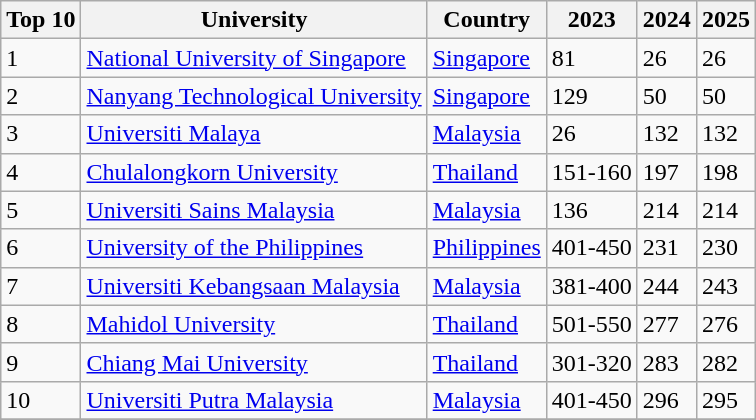<table class="wikitable sortable">
<tr>
<th>Top 10</th>
<th>University</th>
<th>Country</th>
<th>2023</th>
<th>2024</th>
<th>2025</th>
</tr>
<tr>
<td>1</td>
<td> <a href='#'>National University of Singapore</a></td>
<td><a href='#'>Singapore</a></td>
<td>81</td>
<td>26</td>
<td>26</td>
</tr>
<tr>
<td>2</td>
<td> <a href='#'>Nanyang Technological University</a></td>
<td><a href='#'>Singapore</a></td>
<td>129</td>
<td>50</td>
<td>50</td>
</tr>
<tr>
<td>3</td>
<td> <a href='#'>Universiti Malaya</a></td>
<td><a href='#'>Malaysia</a></td>
<td>26</td>
<td>132</td>
<td>132</td>
</tr>
<tr>
<td>4</td>
<td> <a href='#'>Chulalongkorn University</a></td>
<td><a href='#'>Thailand</a></td>
<td>151-160</td>
<td>197</td>
<td>198</td>
</tr>
<tr>
<td>5</td>
<td> <a href='#'>Universiti Sains Malaysia</a></td>
<td><a href='#'>Malaysia</a></td>
<td>136</td>
<td>214</td>
<td>214</td>
</tr>
<tr>
<td>6</td>
<td> <a href='#'>University of the Philippines</a></td>
<td><a href='#'>Philippines</a></td>
<td>401-450</td>
<td>231</td>
<td>230</td>
</tr>
<tr>
<td>7</td>
<td> <a href='#'>Universiti Kebangsaan Malaysia</a></td>
<td><a href='#'>Malaysia</a></td>
<td>381-400</td>
<td>244</td>
<td>243</td>
</tr>
<tr>
<td>8</td>
<td> <a href='#'>Mahidol University</a></td>
<td><a href='#'>Thailand</a></td>
<td>501-550</td>
<td>277</td>
<td>276</td>
</tr>
<tr>
<td>9</td>
<td> <a href='#'>Chiang Mai University</a></td>
<td><a href='#'>Thailand</a></td>
<td>301-320</td>
<td>283</td>
<td>282</td>
</tr>
<tr>
<td>10</td>
<td> <a href='#'>Universiti Putra Malaysia</a></td>
<td><a href='#'>Malaysia</a></td>
<td>401-450</td>
<td>296</td>
<td>295</td>
</tr>
<tr>
</tr>
</table>
